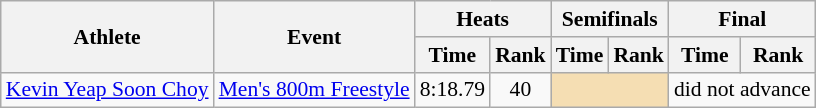<table class=wikitable style="font-size:90%">
<tr>
<th rowspan="2">Athlete</th>
<th rowspan="2">Event</th>
<th colspan="2">Heats</th>
<th colspan="2">Semifinals</th>
<th colspan="2">Final</th>
</tr>
<tr>
<th>Time</th>
<th>Rank</th>
<th>Time</th>
<th>Rank</th>
<th>Time</th>
<th>Rank</th>
</tr>
<tr>
<td rowspan="1"><a href='#'>Kevin Yeap Soon Choy</a></td>
<td><a href='#'>Men's 800m Freestyle</a></td>
<td align=center>8:18.79</td>
<td align=center>40</td>
<td colspan= 2 bgcolor="wheat"></td>
<td align=center colspan=2>did not advance</td>
</tr>
</table>
